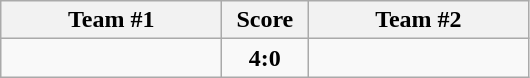<table class="wikitable" style="text-align:center;">
<tr>
<th width=140>Team #1</th>
<th width=50>Score</th>
<th width=140>Team #2</th>
</tr>
<tr>
<td style="text-align:right;"></td>
<td><strong>4:0</strong></td>
<td style="text-align:left;"></td>
</tr>
</table>
